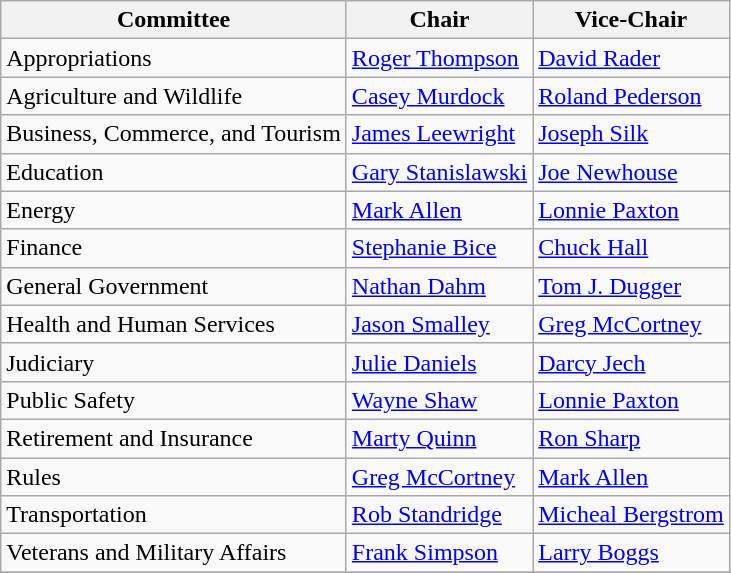<table class = "wikitable">
<tr>
<th>Committee</th>
<th>Chair</th>
<th>Vice-Chair</th>
</tr>
<tr>
<td>Appropriations</td>
<td><a href='#'>Roger Thompson</a></td>
<td><a href='#'>David Rader</a></td>
</tr>
<tr>
<td>Agriculture and Wildlife</td>
<td><a href='#'>Casey Murdock</a></td>
<td><a href='#'>Roland Pederson</a></td>
</tr>
<tr>
<td>Business, Commerce, and Tourism</td>
<td><a href='#'>James Leewright</a></td>
<td><a href='#'>Joseph Silk</a></td>
</tr>
<tr>
<td>Education</td>
<td><a href='#'>Gary Stanislawski</a></td>
<td><a href='#'>Joe Newhouse</a></td>
</tr>
<tr>
<td>Energy</td>
<td><a href='#'>Mark Allen</a></td>
<td><a href='#'>Lonnie Paxton</a></td>
</tr>
<tr>
<td>Finance</td>
<td><a href='#'>Stephanie Bice</a></td>
<td><a href='#'>Chuck Hall</a></td>
</tr>
<tr>
<td>General Government</td>
<td><a href='#'>Nathan Dahm</a></td>
<td><a href='#'>Tom J. Dugger</a></td>
</tr>
<tr>
<td>Health and Human Services</td>
<td><a href='#'>Jason Smalley</a></td>
<td><a href='#'>Greg McCortney</a></td>
</tr>
<tr>
<td>Judiciary</td>
<td><a href='#'>Julie Daniels</a></td>
<td><a href='#'>Darcy Jech</a></td>
</tr>
<tr>
<td>Public Safety</td>
<td><a href='#'>Wayne Shaw</a></td>
<td><a href='#'>Lonnie Paxton</a></td>
</tr>
<tr>
<td>Retirement and Insurance</td>
<td><a href='#'>Marty Quinn</a></td>
<td><a href='#'>Ron Sharp</a></td>
</tr>
<tr>
<td>Rules</td>
<td><a href='#'>Greg McCortney</a></td>
<td><a href='#'>Mark Allen</a></td>
</tr>
<tr>
<td>Transportation</td>
<td><a href='#'>Rob Standridge</a></td>
<td><a href='#'>Micheal Bergstrom</a></td>
</tr>
<tr>
<td>Veterans and Military Affairs</td>
<td><a href='#'>Frank Simpson</a></td>
<td><a href='#'>Larry Boggs</a></td>
</tr>
<tr>
</tr>
</table>
